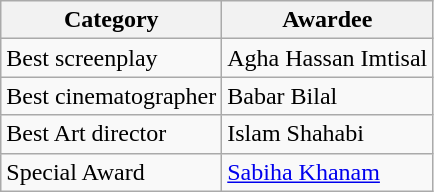<table class="wikitable">
<tr>
<th>Category</th>
<th>Awardee</th>
</tr>
<tr>
<td>Best screenplay</td>
<td>Agha Hassan Imtisal</td>
</tr>
<tr>
<td>Best cinematographer</td>
<td>Babar Bilal</td>
</tr>
<tr>
<td>Best Art director</td>
<td>Islam Shahabi</td>
</tr>
<tr>
<td>Special Award</td>
<td><a href='#'>Sabiha Khanam</a></td>
</tr>
</table>
